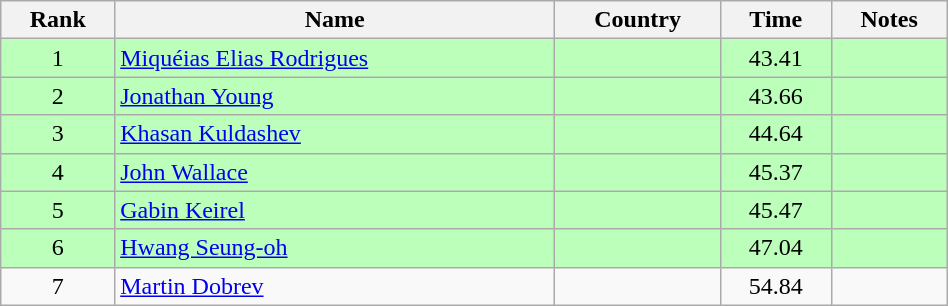<table class="wikitable" style="text-align:center;width: 50%">
<tr>
<th>Rank</th>
<th>Name</th>
<th>Country</th>
<th>Time</th>
<th>Notes</th>
</tr>
<tr bgcolor=bbffbb>
<td>1</td>
<td align="left"><a href='#'>Miquéias Elias Rodrigues</a></td>
<td align="left"></td>
<td>43.41</td>
<td></td>
</tr>
<tr bgcolor=bbffbb>
<td>2</td>
<td align="left"><a href='#'>Jonathan Young</a></td>
<td align="left"></td>
<td>43.66</td>
<td></td>
</tr>
<tr bgcolor=bbffbb>
<td>3</td>
<td align="left"><a href='#'>Khasan Kuldashev</a></td>
<td align="left"></td>
<td>44.64</td>
<td></td>
</tr>
<tr bgcolor=bbffbb>
<td>4</td>
<td align="left"><a href='#'>John Wallace</a></td>
<td align="left"></td>
<td>45.37</td>
<td></td>
</tr>
<tr bgcolor=bbffbb>
<td>5</td>
<td align="left"><a href='#'>Gabin Keirel</a></td>
<td align="left"></td>
<td>45.47</td>
<td></td>
</tr>
<tr bgcolor=bbffbb>
<td>6</td>
<td align="left"><a href='#'>Hwang Seung-oh</a></td>
<td align="left"></td>
<td>47.04</td>
<td></td>
</tr>
<tr>
<td>7</td>
<td align="left"><a href='#'>Martin Dobrev</a></td>
<td align="left"></td>
<td>54.84</td>
<td></td>
</tr>
</table>
